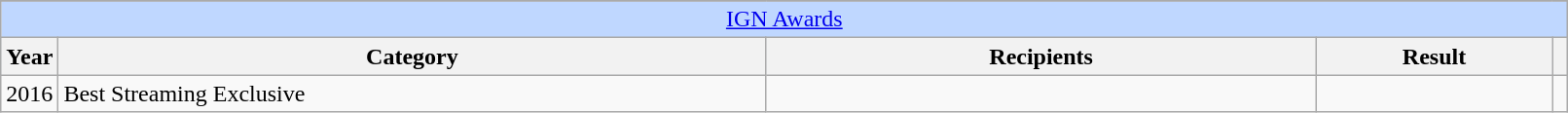<table class="wikitable plainrowheaders" style="font-size: 100%; width:85%">
<tr>
</tr>
<tr ---- bgcolor="#bfd7ff">
<td colspan=6 align=center><a href='#'>IGN Awards</a></td>
</tr>
<tr ---- bgcolor="#ebf5ff">
<th scope="col" style="width:2%;">Year</th>
<th scope="col" style="width:45%;">Category</th>
<th scope="col" style="width:35%;">Recipients</th>
<th scope="col" style="width:15%;">Result</th>
<th scope="col" class="unsortable" style="width:1%;"></th>
</tr>
<tr>
<td style="text-align:center;">2016</td>
<td>Best Streaming Exclusive</td>
<td></td>
<td></td>
<td></td>
</tr>
</table>
